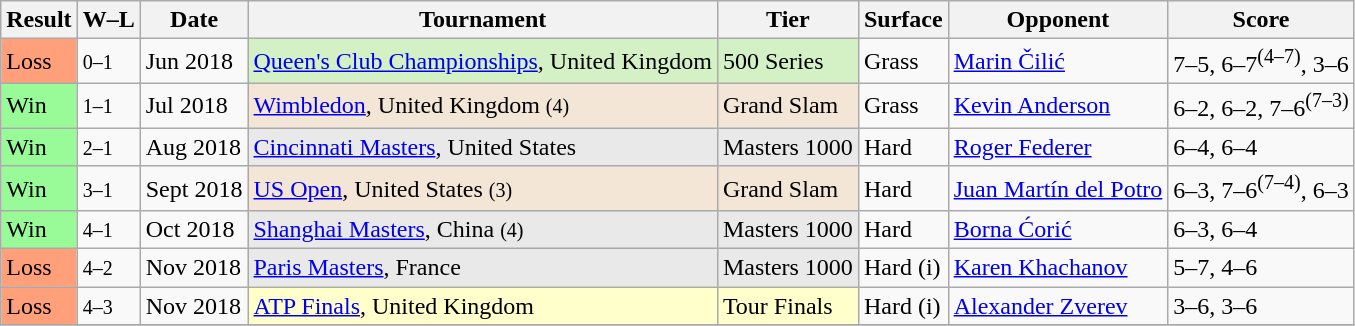<table class="sortable wikitable">
<tr>
<th>Result</th>
<th class="unsortable">W–L</th>
<th>Date</th>
<th>Tournament</th>
<th>Tier</th>
<th>Surface</th>
<th>Opponent</th>
<th class="unsortable">Score</th>
</tr>
<tr>
<td bgcolor=FFA07A>Loss</td>
<td><small>0–1</small></td>
<td>Jun 2018</td>
<td style="background:#D4F1C5;"><a href='#'>Queen's Club Championships</a>, United Kingdom</td>
<td style="background:#D4F1C5;">500 Series</td>
<td>Grass</td>
<td> <a href='#'>Marin Čilić</a></td>
<td>7–5, 6–7<sup>(4–7)</sup>, 3–6</td>
</tr>
<tr>
<td bgcolor=98FB98>Win</td>
<td><small>1–1</small></td>
<td>Jul 2018</td>
<td style="background:#f3e6d7;"><a href='#'>Wimbledon</a>, United Kingdom <small>(4)</small></td>
<td style="background:#f3e6d7;">Grand Slam</td>
<td>Grass</td>
<td> <a href='#'>Kevin Anderson</a></td>
<td>6–2, 6–2, 7–6<sup>(7–3)</sup></td>
</tr>
<tr>
<td bgcolor=98FB98>Win</td>
<td><small>2–1</small></td>
<td>Aug 2018</td>
<td style="background:#e9e9e9;"><a href='#'>Cincinnati Masters</a>, United States</td>
<td style="background:#e9e9e9;">Masters 1000</td>
<td>Hard</td>
<td> <a href='#'>Roger Federer</a></td>
<td>6–4, 6–4</td>
</tr>
<tr>
<td bgcolor=98FB98>Win</td>
<td><small>3–1</small></td>
<td>Sept 2018</td>
<td style="background:#f3e6d7;"><a href='#'>US Open</a>, United States <small>(3)</small></td>
<td style="background:#f3e6d7;">Grand Slam</td>
<td>Hard</td>
<td> <a href='#'>Juan Martín del Potro</a></td>
<td>6–3, 7–6<sup>(7–4)</sup>, 6–3</td>
</tr>
<tr>
<td bgcolor=98FB98>Win</td>
<td><small>4–1</small></td>
<td>Oct 2018</td>
<td style="background:#e9e9e9;"><a href='#'>Shanghai Masters</a>, China <small>(4)</small></td>
<td style="background:#e9e9e9;">Masters 1000</td>
<td>Hard</td>
<td> <a href='#'>Borna Ćorić</a></td>
<td>6–3, 6–4</td>
</tr>
<tr>
<td bgcolor=FFA07A>Loss</td>
<td><small>4–2</small></td>
<td>Nov 2018</td>
<td style="background:#e9e9e9;"><a href='#'>Paris Masters</a>, France</td>
<td style="background:#e9e9e9;">Masters 1000</td>
<td>Hard (i)</td>
<td> <a href='#'>Karen Khachanov</a></td>
<td>5–7, 4–6</td>
</tr>
<tr>
<td bgcolor=FFA07A>Loss</td>
<td><small>4–3</small></td>
<td>Nov 2018</td>
<td style="background:#ffc;"><a href='#'>ATP Finals</a>, United Kingdom</td>
<td style="background:#ffc;">Tour Finals</td>
<td>Hard (i)</td>
<td> <a href='#'>Alexander Zverev</a></td>
<td>3–6, 3–6</td>
</tr>
<tr>
</tr>
</table>
